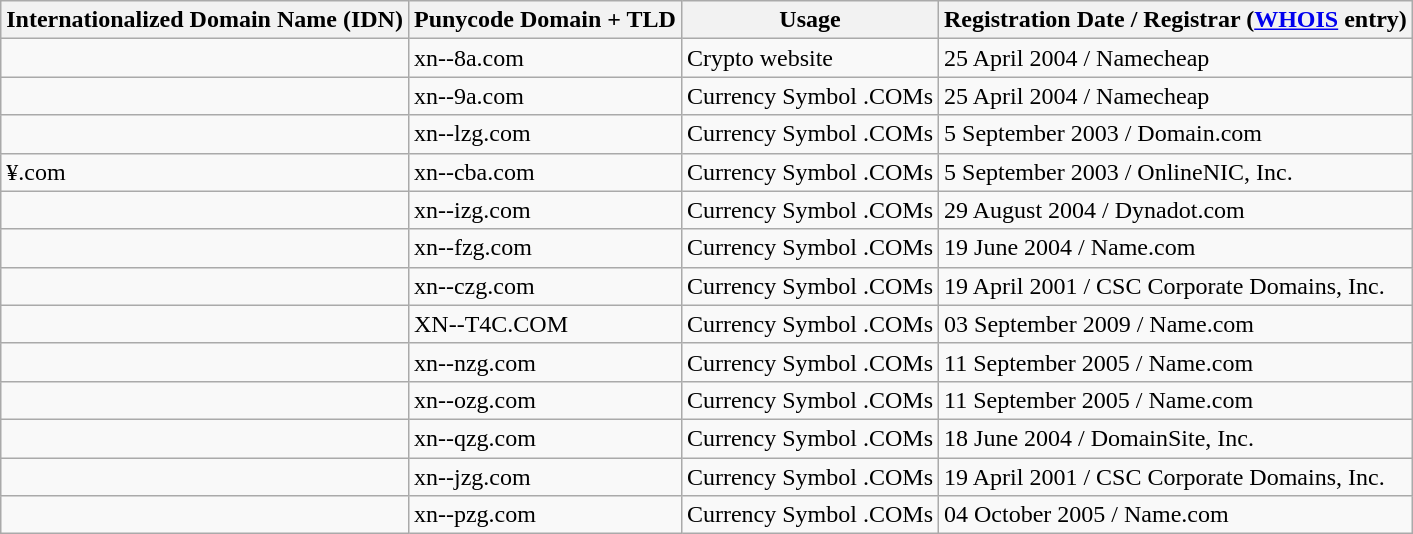<table class="sortable wikitable">
<tr>
<th>Internationalized Domain Name (IDN)</th>
<th>Punycode Domain + TLD</th>
<th>Usage</th>
<th>Registration Date / Registrar (<a href='#'>WHOIS</a> entry)</th>
</tr>
<tr>
<td></td>
<td>xn--8a.com</td>
<td>Crypto website</td>
<td>25 April 2004 / Namecheap</td>
</tr>
<tr>
<td></td>
<td>xn--9a.com</td>
<td>Currency Symbol .COMs</td>
<td>25 April 2004 / Namecheap</td>
</tr>
<tr>
<td></td>
<td>xn--lzg.com</td>
<td>Currency Symbol .COMs</td>
<td>5 September 2003 / Domain.com</td>
</tr>
<tr>
<td>¥.com</td>
<td>xn--cba.com</td>
<td>Currency Symbol .COMs</td>
<td>5 September 2003 / OnlineNIC, Inc.</td>
</tr>
<tr>
<td></td>
<td>xn--izg.com</td>
<td>Currency Symbol .COMs</td>
<td>29 August 2004 / Dynadot.com</td>
</tr>
<tr>
<td></td>
<td>xn--fzg.com</td>
<td>Currency Symbol .COMs</td>
<td>19 June 2004 / Name.com</td>
</tr>
<tr>
<td></td>
<td>xn--czg.com</td>
<td>Currency Symbol .COMs</td>
<td>19 April 2001 / CSC Corporate Domains, Inc.</td>
</tr>
<tr>
<td></td>
<td>XN--T4C.COM</td>
<td>Currency Symbol .COMs</td>
<td>03 September 2009 / Name.com</td>
</tr>
<tr>
<td></td>
<td>xn--nzg.com</td>
<td>Currency Symbol .COMs</td>
<td>11 September 2005 / Name.com</td>
</tr>
<tr>
<td></td>
<td>xn--ozg.com</td>
<td>Currency Symbol .COMs</td>
<td>11 September 2005 / Name.com</td>
</tr>
<tr>
<td></td>
<td>xn--qzg.com</td>
<td>Currency Symbol .COMs</td>
<td>18 June 2004 / DomainSite, Inc.</td>
</tr>
<tr>
<td></td>
<td>xn--jzg.com</td>
<td>Currency Symbol .COMs</td>
<td>19 April 2001 / CSC Corporate Domains, Inc.</td>
</tr>
<tr>
<td></td>
<td>xn--pzg.com</td>
<td>Currency Symbol .COMs</td>
<td>04 October 2005 / Name.com</td>
</tr>
</table>
